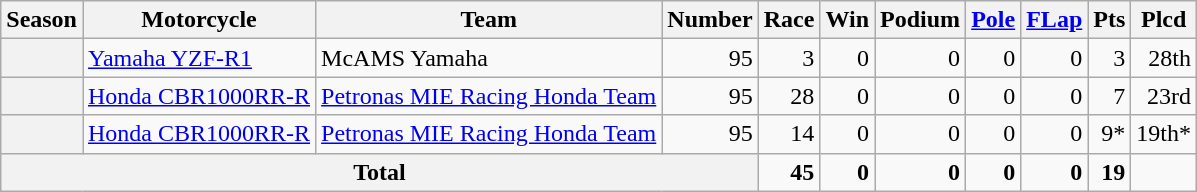<table class="wikitable" style="text-align:right;">
<tr>
<th>Season</th>
<th>Motorcycle</th>
<th>Team</th>
<th>Number</th>
<th>Race</th>
<th>Win</th>
<th>Podium</th>
<th><a href='#'>Pole</a></th>
<th><a href='#'>FLap</a></th>
<th>Pts</th>
<th>Plcd</th>
</tr>
<tr>
<th></th>
<td style="text-align:left;"><a href='#'>Yamaha YZF-R1</a></td>
<td style="text-align:left;">McAMS Yamaha</td>
<td>95</td>
<td>3</td>
<td>0</td>
<td>0</td>
<td>0</td>
<td>0</td>
<td>3</td>
<td>28th</td>
</tr>
<tr>
<th></th>
<td style="text-align:left;"><a href='#'>Honda CBR1000RR-R</a></td>
<td style="text-align:left;"><a href='#'>Petronas MIE Racing Honda Team</a></td>
<td>95</td>
<td>28</td>
<td>0</td>
<td>0</td>
<td>0</td>
<td>0</td>
<td>7</td>
<td>23rd</td>
</tr>
<tr>
<th></th>
<td style="text-align:left;"><a href='#'>Honda CBR1000RR-R</a></td>
<td style="text-align:left;"><a href='#'>Petronas MIE Racing Honda Team</a></td>
<td>95</td>
<td>14</td>
<td>0</td>
<td>0</td>
<td>0</td>
<td>0</td>
<td>9*</td>
<td>19th*</td>
</tr>
<tr>
<th colspan="4">Total</th>
<td><strong>45</strong></td>
<td><strong>0</strong></td>
<td><strong>0</strong></td>
<td><strong>0</strong></td>
<td><strong>0</strong></td>
<td><strong>19</strong></td>
</tr>
</table>
